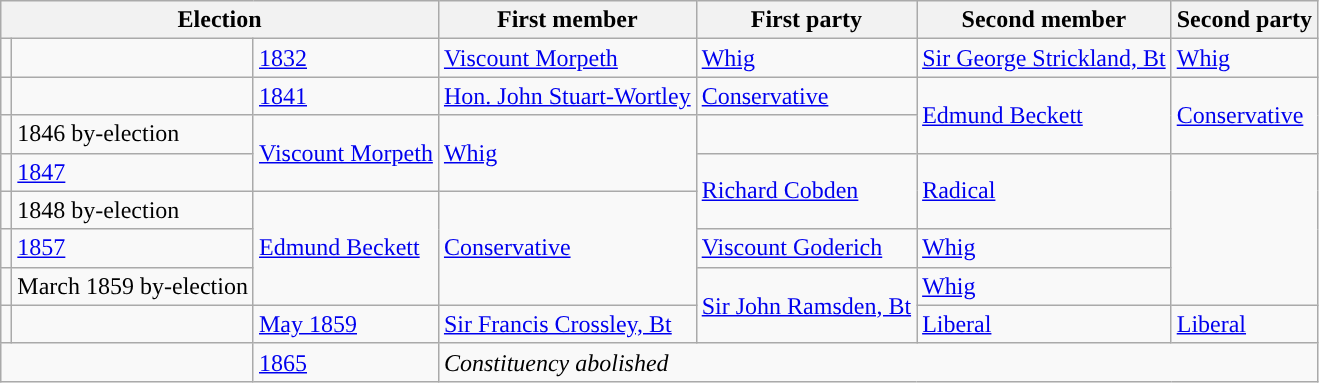<table class="wikitable">
<tr>
<th colspan="3">Election</th>
<th>First member</th>
<th>First party</th>
<th>Second member</th>
<th>Second party</th>
</tr>
<tr>
<td style="color:inherit;background-color: "></td>
<td style="color:inherit;background-color: "></td>
<td><a href='#'>1832</a></td>
<td><a href='#'>Viscount Morpeth</a></td>
<td><a href='#'>Whig</a></td>
<td><a href='#'>Sir George Strickland, Bt</a></td>
<td><a href='#'>Whig</a></td>
</tr>
<tr>
<td style="color:inherit;background-color: "></td>
<td style="color:inherit;background-color: "></td>
<td><a href='#'>1841</a></td>
<td><a href='#'>Hon. John Stuart-Wortley</a></td>
<td><a href='#'>Conservative</a></td>
<td rowspan="2"><a href='#'>Edmund Beckett</a></td>
<td rowspan="2"><a href='#'>Conservative</a></td>
</tr>
<tr>
<td style="color:inherit;background-color: "></td>
<td>1846 by-election</td>
<td rowspan="2"><a href='#'>Viscount Morpeth</a></td>
<td rowspan="2"><a href='#'>Whig</a></td>
</tr>
<tr>
<td style="color:inherit;background-color: "></td>
<td><a href='#'>1847</a></td>
<td rowspan="2"><a href='#'>Richard Cobden</a></td>
<td rowspan="2"><a href='#'>Radical</a></td>
</tr>
<tr>
<td style="color:inherit;background-color: "></td>
<td>1848 by-election</td>
<td rowspan="3"><a href='#'>Edmund Beckett</a></td>
<td rowspan="3"><a href='#'>Conservative</a></td>
</tr>
<tr>
<td style="color:inherit;background-color: "></td>
<td><a href='#'>1857</a></td>
<td><a href='#'>Viscount Goderich</a></td>
<td><a href='#'>Whig</a></td>
</tr>
<tr>
<td style="color:inherit;background-color: "></td>
<td>March 1859 by-election</td>
<td rowspan="2"><a href='#'>Sir John Ramsden, Bt</a></td>
<td><a href='#'>Whig</a></td>
</tr>
<tr>
<td style="color:inherit;background-color: "></td>
<td style="color:inherit;background-color: "></td>
<td><a href='#'>May 1859</a></td>
<td><a href='#'>Sir Francis Crossley, Bt</a></td>
<td><a href='#'>Liberal</a></td>
<td><a href='#'>Liberal</a></td>
</tr>
<tr>
<td colspan="2"></td>
<td><a href='#'>1865</a></td>
<td colspan="4"><em>Constituency abolished</em></td>
</tr>
</table>
